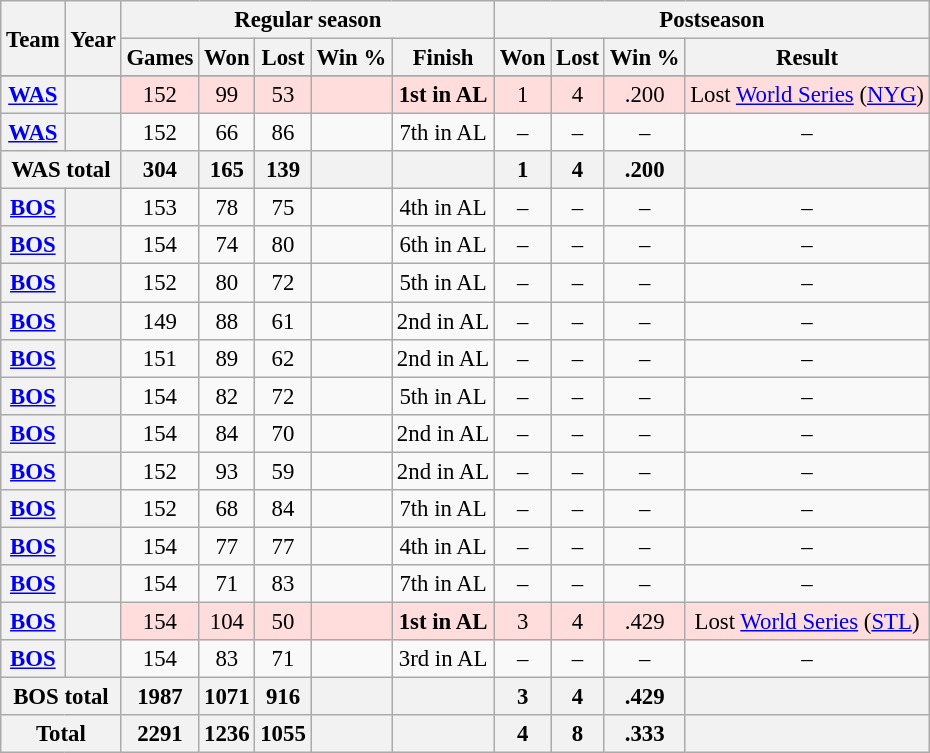<table class="wikitable" style="font-size: 95%; text-align:center;">
<tr>
<th rowspan="2">Team</th>
<th rowspan="2">Year</th>
<th colspan="5">Regular season</th>
<th colspan="4">Postseason</th>
</tr>
<tr>
<th>Games</th>
<th>Won</th>
<th>Lost</th>
<th>Win %</th>
<th>Finish</th>
<th>Won</th>
<th>Lost</th>
<th>Win %</th>
<th>Result</th>
</tr>
<tr>
</tr>
<tr style="background:#fdd">
<th><a href='#'>WAS</a></th>
<th></th>
<td>152</td>
<td>99</td>
<td>53</td>
<td></td>
<td><strong>1st in AL</strong></td>
<td>1</td>
<td>4</td>
<td>.200</td>
<td>Lost <a href='#'>World Series</a> (<a href='#'>NYG</a>)</td>
</tr>
<tr>
<th><a href='#'>WAS</a></th>
<th></th>
<td>152</td>
<td>66</td>
<td>86</td>
<td></td>
<td>7th in AL</td>
<td>–</td>
<td>–</td>
<td>–</td>
<td>–</td>
</tr>
<tr>
<th colspan="2">WAS total</th>
<th>304</th>
<th>165</th>
<th>139</th>
<th></th>
<th></th>
<th>1</th>
<th>4</th>
<th>.200</th>
<th></th>
</tr>
<tr>
<th><a href='#'>BOS</a></th>
<th></th>
<td>153</td>
<td>78</td>
<td>75</td>
<td></td>
<td>4th in AL</td>
<td>–</td>
<td>–</td>
<td>–</td>
<td>–</td>
</tr>
<tr>
<th><a href='#'>BOS</a></th>
<th></th>
<td>154</td>
<td>74</td>
<td>80</td>
<td></td>
<td>6th in AL</td>
<td>–</td>
<td>–</td>
<td>–</td>
<td>–</td>
</tr>
<tr>
<th><a href='#'>BOS</a></th>
<th></th>
<td>152</td>
<td>80</td>
<td>72</td>
<td></td>
<td>5th in AL</td>
<td>–</td>
<td>–</td>
<td>–</td>
<td>–</td>
</tr>
<tr>
<th><a href='#'>BOS</a></th>
<th></th>
<td>149</td>
<td>88</td>
<td>61</td>
<td></td>
<td>2nd in AL</td>
<td>–</td>
<td>–</td>
<td>–</td>
<td>–</td>
</tr>
<tr>
<th><a href='#'>BOS</a></th>
<th></th>
<td>151</td>
<td>89</td>
<td>62</td>
<td></td>
<td>2nd in AL</td>
<td>–</td>
<td>–</td>
<td>–</td>
<td>–</td>
</tr>
<tr>
<th><a href='#'>BOS</a></th>
<th></th>
<td>154</td>
<td>82</td>
<td>72</td>
<td></td>
<td>5th in AL</td>
<td>–</td>
<td>–</td>
<td>–</td>
<td>–</td>
</tr>
<tr>
<th><a href='#'>BOS</a></th>
<th></th>
<td>154</td>
<td>84</td>
<td>70</td>
<td></td>
<td>2nd in AL</td>
<td>–</td>
<td>–</td>
<td>–</td>
<td>–</td>
</tr>
<tr>
<th><a href='#'>BOS</a></th>
<th></th>
<td>152</td>
<td>93</td>
<td>59</td>
<td></td>
<td>2nd in AL</td>
<td>–</td>
<td>–</td>
<td>–</td>
<td>–</td>
</tr>
<tr>
<th><a href='#'>BOS</a></th>
<th></th>
<td>152</td>
<td>68</td>
<td>84</td>
<td></td>
<td>7th in AL</td>
<td>–</td>
<td>–</td>
<td>–</td>
<td>–</td>
</tr>
<tr>
<th><a href='#'>BOS</a></th>
<th></th>
<td>154</td>
<td>77</td>
<td>77</td>
<td></td>
<td>4th in AL</td>
<td>–</td>
<td>–</td>
<td>–</td>
<td>–</td>
</tr>
<tr>
<th><a href='#'>BOS</a></th>
<th></th>
<td>154</td>
<td>71</td>
<td>83</td>
<td></td>
<td>7th in AL</td>
<td>–</td>
<td>–</td>
<td>–</td>
<td>–</td>
</tr>
<tr style="background:#fdd">
<th><a href='#'>BOS</a></th>
<th></th>
<td>154</td>
<td>104</td>
<td>50</td>
<td></td>
<td><strong>1st in AL</strong></td>
<td>3</td>
<td>4</td>
<td>.429</td>
<td>Lost <a href='#'>World Series</a> (<a href='#'>STL</a>)</td>
</tr>
<tr>
<th><a href='#'>BOS</a></th>
<th></th>
<td>154</td>
<td>83</td>
<td>71</td>
<td></td>
<td>3rd in AL</td>
<td>–</td>
<td>–</td>
<td>–</td>
<td>–</td>
</tr>
<tr>
<th colspan="2">BOS total</th>
<th>1987</th>
<th>1071</th>
<th>916</th>
<th></th>
<th></th>
<th>3</th>
<th>4</th>
<th>.429</th>
<th></th>
</tr>
<tr>
<th colspan="2">Total</th>
<th>2291</th>
<th>1236</th>
<th>1055</th>
<th></th>
<th></th>
<th>4</th>
<th>8</th>
<th>.333</th>
<th></th>
</tr>
</table>
